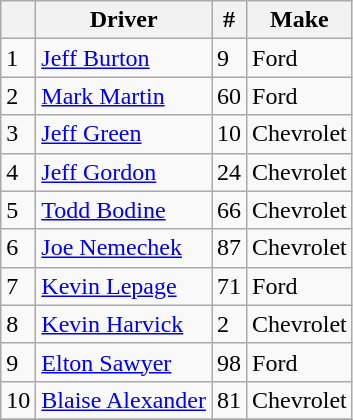<table class="wikitable sortable">
<tr>
<th></th>
<th>Driver</th>
<th>#</th>
<th>Make</th>
</tr>
<tr>
<td>1</td>
<td><a href='#'>Jeff Burton</a></td>
<td>9</td>
<td>Ford</td>
</tr>
<tr>
<td>2</td>
<td><a href='#'>Mark Martin</a></td>
<td>60</td>
<td>Ford</td>
</tr>
<tr>
<td>3</td>
<td><a href='#'>Jeff Green</a></td>
<td>10</td>
<td>Chevrolet</td>
</tr>
<tr>
<td>4</td>
<td><a href='#'>Jeff Gordon</a></td>
<td>24</td>
<td>Chevrolet</td>
</tr>
<tr>
<td>5</td>
<td><a href='#'>Todd Bodine</a></td>
<td>66</td>
<td>Chevrolet</td>
</tr>
<tr>
<td>6</td>
<td><a href='#'>Joe Nemechek</a></td>
<td>87</td>
<td>Chevrolet</td>
</tr>
<tr>
<td>7</td>
<td><a href='#'>Kevin Lepage</a></td>
<td>71</td>
<td>Ford</td>
</tr>
<tr>
<td>8</td>
<td><a href='#'>Kevin Harvick</a></td>
<td>2</td>
<td>Chevrolet</td>
</tr>
<tr>
<td>9</td>
<td><a href='#'>Elton Sawyer</a></td>
<td>98</td>
<td>Ford</td>
</tr>
<tr>
<td>10</td>
<td><a href='#'>Blaise Alexander</a></td>
<td>81</td>
<td>Chevrolet</td>
</tr>
<tr>
</tr>
</table>
